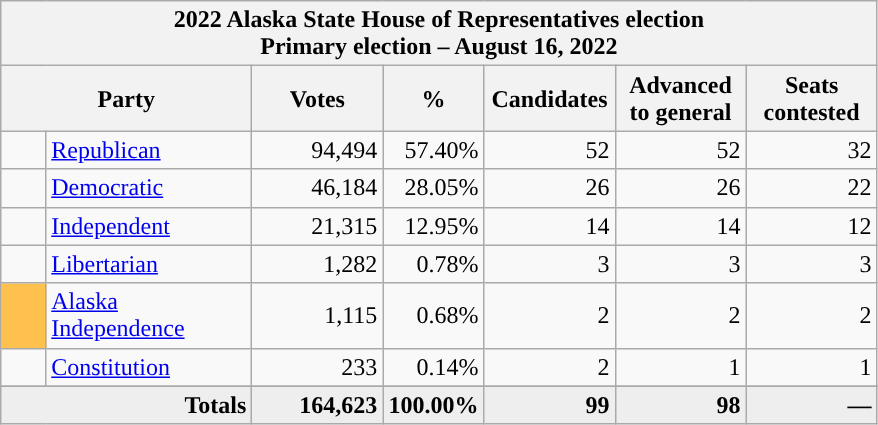<table class="wikitable">
<tr>
<th colspan="9">2022 Alaska State House of Representatives election<br>Primary election – August 16, 2022</th>
</tr>
<tr bgcolor="#EEEEEE" align="center">
<th colspan=2 style="width: 10em">Party</th>
<th style="width: 5em">Votes</th>
<th style="width: 3em">%</th>
<th style="width: 5em">Candidates</th>
<th style="width: 5em">Advanced to general</th>
<th style="width: 5em">Seats contested</th>
</tr>
<tr>
<td style="background:"></td>
<td style="width: 130px"><a href='#'>Republican</a></td>
<td align="right">94,494</td>
<td align="right">57.40%</td>
<td align="right">52</td>
<td align="right">52</td>
<td align="right">32</td>
</tr>
<tr>
<td style="background:"></td>
<td style="width: 130px"><a href='#'>Democratic</a></td>
<td align="right">46,184</td>
<td align="right">28.05%</td>
<td align="right">26</td>
<td align="right">26</td>
<td align="right">22</td>
</tr>
<tr>
<td style="background:"></td>
<td style="width: 130px"><a href='#'>Independent</a></td>
<td align="right">21,315</td>
<td align="right">12.95%</td>
<td align="right">14</td>
<td align="right">14</td>
<td align="right">12</td>
</tr>
<tr>
<td style="background:"></td>
<td style="width: 130px"><a href='#'>Libertarian</a></td>
<td align="right">1,282</td>
<td align="right">0.78%</td>
<td align="right">3</td>
<td align="right">3</td>
<td align="right">3</td>
</tr>
<tr>
<td style="background:#FFC14E;"></td>
<td style="width: 130px"><a href='#'>Alaska Independence</a></td>
<td align="right">1,115</td>
<td align="right">0.68%</td>
<td align="right">2</td>
<td align="right">2</td>
<td align="right">2</td>
</tr>
<tr>
<td style="background:"></td>
<td style="width: 130px"><a href='#'>Constitution</a></td>
<td align="right">233</td>
<td align="right">0.14%</td>
<td align="right">2</td>
<td align="right">1</td>
<td align="right">1</td>
</tr>
<tr>
</tr>
<tr bgcolor="#EEEEEE">
<td colspan="2" align="right"><strong>Totals</strong></td>
<td align="right"><strong>164,623</strong></td>
<td align="right"><strong>100.00%</strong></td>
<td align="right"><strong>99</strong></td>
<td align="right"><strong>98</strong></td>
<td align="right"><strong>—</strong></td>
</tr>
</table>
